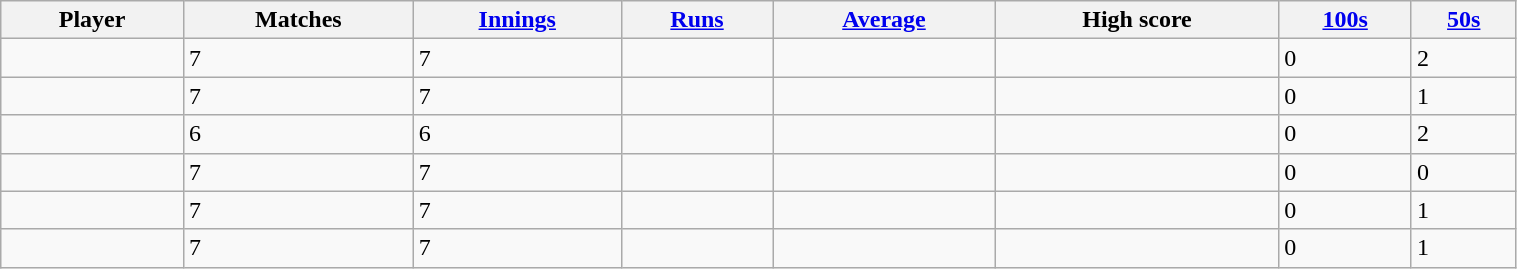<table class="wikitable sortable" style="width:80%;">
<tr>
<th>Player</th>
<th>Matches</th>
<th><a href='#'>Innings</a></th>
<th><a href='#'>Runs</a></th>
<th><a href='#'>Average</a></th>
<th>High score</th>
<th><a href='#'>100s</a></th>
<th><a href='#'>50s</a></th>
</tr>
<tr>
<td></td>
<td>7</td>
<td>7</td>
<td></td>
<td></td>
<td></td>
<td>0</td>
<td>2</td>
</tr>
<tr>
<td></td>
<td>7</td>
<td>7</td>
<td></td>
<td></td>
<td></td>
<td>0</td>
<td>1</td>
</tr>
<tr>
<td></td>
<td>6</td>
<td>6</td>
<td></td>
<td></td>
<td></td>
<td>0</td>
<td>2</td>
</tr>
<tr>
<td></td>
<td>7</td>
<td>7</td>
<td></td>
<td></td>
<td></td>
<td>0</td>
<td>0</td>
</tr>
<tr>
<td></td>
<td>7</td>
<td>7</td>
<td></td>
<td></td>
<td></td>
<td>0</td>
<td>1</td>
</tr>
<tr>
<td></td>
<td>7</td>
<td>7</td>
<td></td>
<td></td>
<td></td>
<td>0</td>
<td>1</td>
</tr>
</table>
